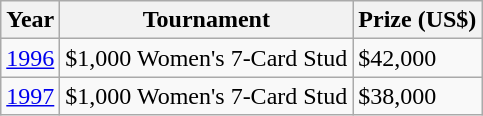<table class="wikitable">
<tr>
<th>Year</th>
<th>Tournament</th>
<th>Prize (US$)</th>
</tr>
<tr>
<td><a href='#'>1996</a></td>
<td>$1,000 Women's 7-Card Stud</td>
<td>$42,000</td>
</tr>
<tr>
<td><a href='#'>1997</a></td>
<td>$1,000 Women's 7-Card Stud</td>
<td>$38,000</td>
</tr>
</table>
